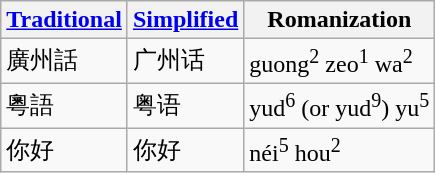<table class="wikitable">
<tr>
<th><a href='#'>Traditional</a></th>
<th><a href='#'>Simplified</a></th>
<th>Romanization</th>
</tr>
<tr>
<td>廣州話</td>
<td>广州话</td>
<td>guong<sup>2</sup> zeo<sup>1</sup> wa<sup>2</sup></td>
</tr>
<tr>
<td>粵語</td>
<td>粤语</td>
<td>yud<sup>6</sup> (or yud<sup>9</sup>) yu<sup>5</sup></td>
</tr>
<tr>
<td>你好</td>
<td>你好</td>
<td>néi<sup>5</sup> hou<sup>2</sup></td>
</tr>
</table>
